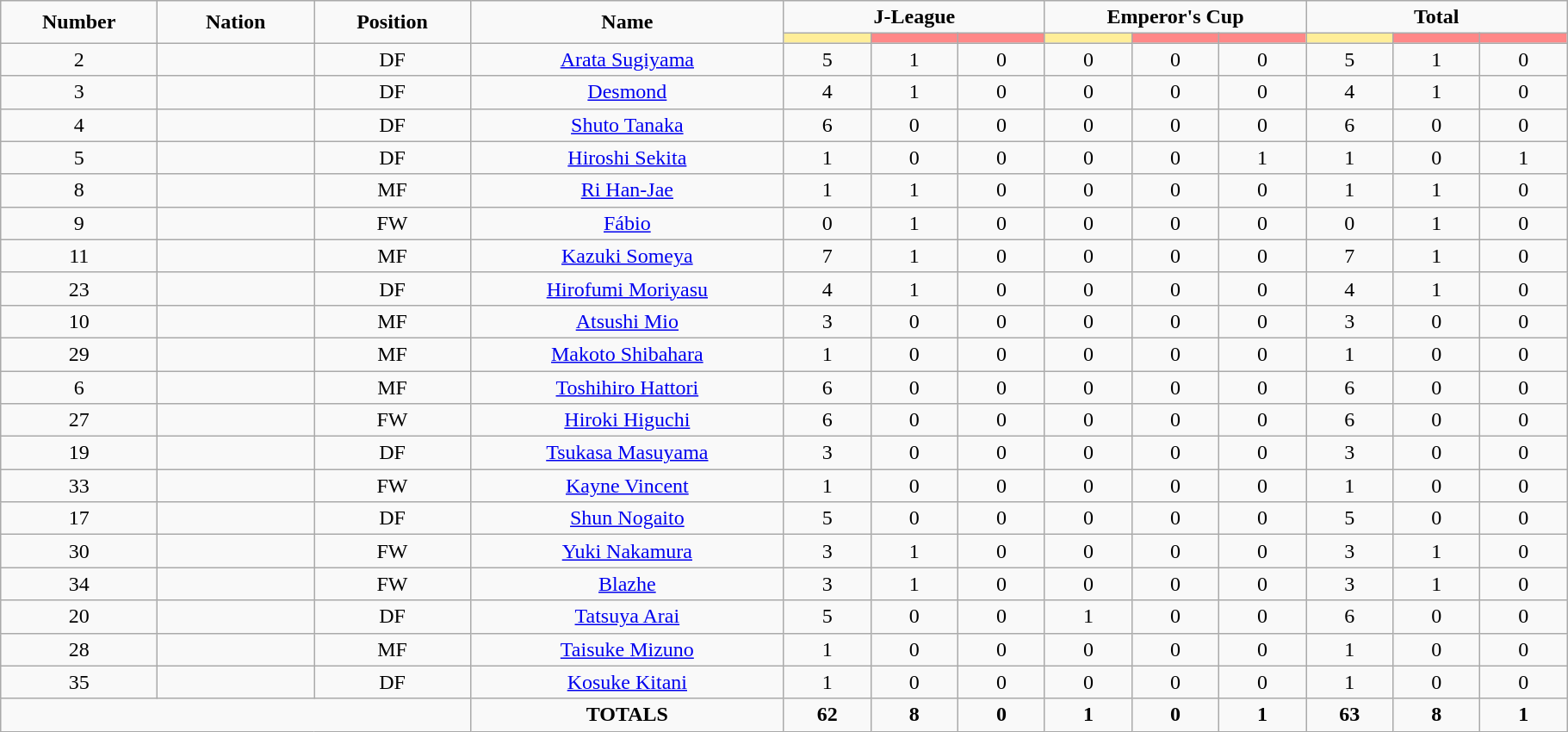<table class="wikitable" style="font-size: 100%; text-align: center;">
<tr>
<td rowspan="2" width="10%" align="center"><strong>Number</strong></td>
<td rowspan="2" width="10%" align="center"><strong>Nation</strong></td>
<td rowspan="2" width="10%" align="center"><strong>Position</strong></td>
<td rowspan="2" width="20%" align="center"><strong>Name</strong></td>
<td colspan="3" align="center"><strong>J-League</strong></td>
<td colspan="3" align="center"><strong>Emperor's Cup</strong></td>
<td colspan="3" align="center"><strong>Total</strong></td>
</tr>
<tr>
<th width=60 style="background: #FFEE99"></th>
<th width=60 style="background: #FF8888"></th>
<th width=60 style="background: #FF8888"></th>
<th width=60 style="background: #FFEE99"></th>
<th width=60 style="background: #FF8888"></th>
<th width=60 style="background: #FF8888"></th>
<th width=60 style="background: #FFEE99"></th>
<th width=60 style="background: #FF8888"></th>
<th width=60 style="background: #FF8888"></th>
</tr>
<tr>
<td>2</td>
<td></td>
<td>DF</td>
<td><a href='#'>Arata Sugiyama</a></td>
<td>5</td>
<td>1</td>
<td>0</td>
<td>0</td>
<td>0</td>
<td>0</td>
<td>5</td>
<td>1</td>
<td>0</td>
</tr>
<tr>
<td>3</td>
<td></td>
<td>DF</td>
<td><a href='#'>Desmond</a></td>
<td>4</td>
<td>1</td>
<td>0</td>
<td>0</td>
<td>0</td>
<td>0</td>
<td>4</td>
<td>1</td>
<td>0</td>
</tr>
<tr>
<td>4</td>
<td></td>
<td>DF</td>
<td><a href='#'>Shuto Tanaka</a></td>
<td>6</td>
<td>0</td>
<td>0</td>
<td>0</td>
<td>0</td>
<td>0</td>
<td>6</td>
<td>0</td>
<td>0</td>
</tr>
<tr>
<td>5</td>
<td></td>
<td>DF</td>
<td><a href='#'>Hiroshi Sekita</a></td>
<td>1</td>
<td>0</td>
<td>0</td>
<td>0</td>
<td>0</td>
<td>1</td>
<td>1</td>
<td>0</td>
<td>1</td>
</tr>
<tr>
<td>8</td>
<td></td>
<td>MF</td>
<td><a href='#'>Ri Han-Jae</a></td>
<td>1</td>
<td>1</td>
<td>0</td>
<td>0</td>
<td>0</td>
<td>0</td>
<td>1</td>
<td>1</td>
<td>0</td>
</tr>
<tr>
<td>9</td>
<td></td>
<td>FW</td>
<td><a href='#'>Fábio</a></td>
<td>0</td>
<td>1</td>
<td>0</td>
<td>0</td>
<td>0</td>
<td>0</td>
<td>0</td>
<td>1</td>
<td>0</td>
</tr>
<tr>
<td>11</td>
<td></td>
<td>MF</td>
<td><a href='#'>Kazuki Someya</a></td>
<td>7</td>
<td>1</td>
<td>0</td>
<td>0</td>
<td>0</td>
<td>0</td>
<td>7</td>
<td>1</td>
<td>0</td>
</tr>
<tr>
<td>23</td>
<td></td>
<td>DF</td>
<td><a href='#'>Hirofumi Moriyasu</a></td>
<td>4</td>
<td>1</td>
<td>0</td>
<td>0</td>
<td>0</td>
<td>0</td>
<td>4</td>
<td>1</td>
<td>0</td>
</tr>
<tr>
<td>10</td>
<td></td>
<td>MF</td>
<td><a href='#'>Atsushi Mio</a></td>
<td>3</td>
<td>0</td>
<td>0</td>
<td>0</td>
<td>0</td>
<td>0</td>
<td>3</td>
<td>0</td>
<td>0</td>
</tr>
<tr>
<td>29</td>
<td></td>
<td>MF</td>
<td><a href='#'>Makoto Shibahara</a></td>
<td>1</td>
<td>0</td>
<td>0</td>
<td>0</td>
<td>0</td>
<td>0</td>
<td>1</td>
<td>0</td>
<td>0</td>
</tr>
<tr>
<td>6</td>
<td></td>
<td>MF</td>
<td><a href='#'>Toshihiro Hattori</a></td>
<td>6</td>
<td>0</td>
<td>0</td>
<td>0</td>
<td>0</td>
<td>0</td>
<td>6</td>
<td>0</td>
<td>0</td>
</tr>
<tr>
<td>27</td>
<td></td>
<td>FW</td>
<td><a href='#'>Hiroki Higuchi</a></td>
<td>6</td>
<td>0</td>
<td>0</td>
<td>0</td>
<td>0</td>
<td>0</td>
<td>6</td>
<td>0</td>
<td>0</td>
</tr>
<tr>
<td>19</td>
<td></td>
<td>DF</td>
<td><a href='#'>Tsukasa Masuyama</a></td>
<td>3</td>
<td>0</td>
<td>0</td>
<td>0</td>
<td>0</td>
<td>0</td>
<td>3</td>
<td>0</td>
<td>0</td>
</tr>
<tr>
<td>33</td>
<td></td>
<td>FW</td>
<td><a href='#'>Kayne Vincent</a></td>
<td>1</td>
<td>0</td>
<td>0</td>
<td>0</td>
<td>0</td>
<td>0</td>
<td>1</td>
<td>0</td>
<td>0</td>
</tr>
<tr>
<td>17</td>
<td></td>
<td>DF</td>
<td><a href='#'>Shun Nogaito</a></td>
<td>5</td>
<td>0</td>
<td>0</td>
<td>0</td>
<td>0</td>
<td>0</td>
<td>5</td>
<td>0</td>
<td>0</td>
</tr>
<tr>
<td>30</td>
<td></td>
<td>FW</td>
<td><a href='#'>Yuki Nakamura</a></td>
<td>3</td>
<td>1</td>
<td>0</td>
<td>0</td>
<td>0</td>
<td>0</td>
<td>3</td>
<td>1</td>
<td>0</td>
</tr>
<tr>
<td>34</td>
<td></td>
<td>FW</td>
<td><a href='#'>Blazhe</a></td>
<td>3</td>
<td>1</td>
<td>0</td>
<td>0</td>
<td>0</td>
<td>0</td>
<td>3</td>
<td>1</td>
<td>0</td>
</tr>
<tr>
<td>20</td>
<td></td>
<td>DF</td>
<td><a href='#'>Tatsuya Arai</a></td>
<td>5</td>
<td>0</td>
<td>0</td>
<td>1</td>
<td>0</td>
<td>0</td>
<td>6</td>
<td>0</td>
<td>0</td>
</tr>
<tr>
<td>28</td>
<td></td>
<td>MF</td>
<td><a href='#'>Taisuke Mizuno</a></td>
<td>1</td>
<td>0</td>
<td>0</td>
<td>0</td>
<td>0</td>
<td>0</td>
<td>1</td>
<td>0</td>
<td>0</td>
</tr>
<tr>
<td>35</td>
<td></td>
<td>DF</td>
<td><a href='#'>Kosuke Kitani</a></td>
<td>1</td>
<td>0</td>
<td>0</td>
<td>0</td>
<td>0</td>
<td>0</td>
<td>1</td>
<td>0</td>
<td>0</td>
</tr>
<tr>
<td colspan="3"></td>
<td><strong>TOTALS</strong></td>
<td><strong>62</strong></td>
<td><strong>8</strong></td>
<td><strong>0</strong></td>
<td><strong>1</strong></td>
<td><strong>0</strong></td>
<td><strong>1</strong></td>
<td><strong>63</strong></td>
<td><strong>8</strong></td>
<td><strong>1</strong></td>
</tr>
</table>
